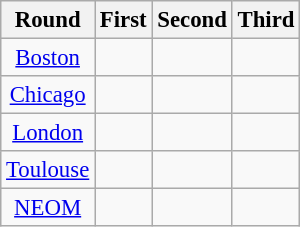<table class="wikitable" style="text-align:center; font-size:95%">
<tr>
<th>Round</th>
<th>First</th>
<th>Second</th>
<th>Third</th>
</tr>
<tr>
<td align="center"><a href='#'>Boston</a></td>
<td></td>
<td></td>
<td></td>
</tr>
<tr>
<td align="center"><a href='#'>Chicago</a></td>
<td></td>
<td></td>
<td></td>
</tr>
<tr>
<td align="center"><a href='#'>London</a></td>
<td></td>
<td></td>
<td></td>
</tr>
<tr>
<td align="center"><a href='#'>Toulouse</a></td>
<td></td>
<td></td>
<td></td>
</tr>
<tr>
<td><a href='#'>NEOM</a></td>
<td></td>
<td></td>
<td></td>
</tr>
</table>
